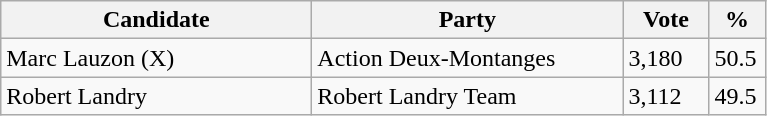<table class="wikitable">
<tr>
<th bgcolor="#DDDDFF" width="200px">Candidate</th>
<th bgcolor="#DDDDFF" width="200px">Party</th>
<th bgcolor="#DDDDFF" width="50px">Vote</th>
<th bgcolor="#DDDDFF" width="30px">%</th>
</tr>
<tr>
<td>Marc Lauzon (X)</td>
<td>Action Deux-Montanges</td>
<td>3,180</td>
<td>50.5</td>
</tr>
<tr>
<td>Robert Landry</td>
<td>Robert Landry Team</td>
<td>3,112</td>
<td>49.5</td>
</tr>
</table>
